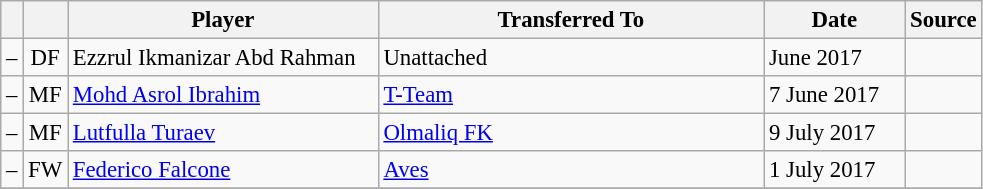<table class="wikitable plainrowheaders sortable" style="font-size:95%">
<tr>
<th></th>
<th></th>
<th scope="col" style="width:200px;">Player</th>
<th scope="col" style="width:250px;">Transferred To</th>
<th scope="col" style="width:87px;">Date</th>
<th>Source</th>
</tr>
<tr>
<td align="center">–</td>
<td align="center">DF</td>
<td> Ezzrul Ikmanizar Abd Rahman</td>
<td>Unattached</td>
<td>June 2017</td>
<td></td>
</tr>
<tr>
<td align="center">–</td>
<td align="center">MF</td>
<td> <a href='#'>Mohd Asrol Ibrahim</a></td>
<td> <a href='#'>T-Team</a></td>
<td>7 June 2017</td>
<td></td>
</tr>
<tr>
<td align="center">–</td>
<td align="center">MF</td>
<td> <a href='#'>Lutfulla Turaev</a></td>
<td> <a href='#'>Olmaliq FK</a></td>
<td>9 July 2017</td>
<td></td>
</tr>
<tr>
<td align="center">–</td>
<td align="center">FW</td>
<td> <a href='#'>Federico Falcone</a></td>
<td> <a href='#'>Aves</a></td>
<td>1 July 2017</td>
<td></td>
</tr>
<tr>
</tr>
</table>
